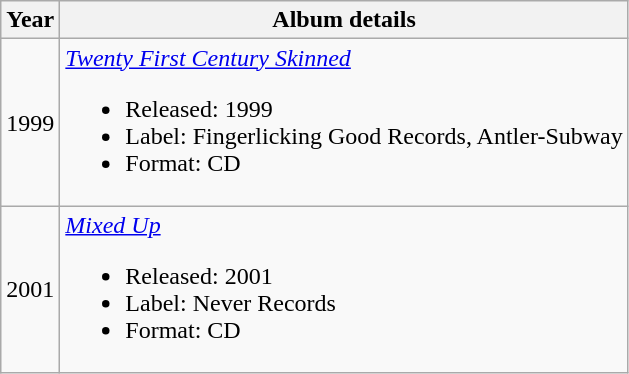<table class="wikitable">
<tr>
<th>Year</th>
<th>Album details</th>
</tr>
<tr>
<td>1999</td>
<td align="left"><em><a href='#'>Twenty First Century Skinned</a></em><br><ul><li>Released: 1999</li><li>Label: Fingerlicking Good Records, Antler-Subway</li><li>Format: CD</li></ul></td>
</tr>
<tr>
<td>2001</td>
<td align="left"><em><a href='#'>Mixed Up</a></em><br><ul><li>Released: 2001</li><li>Label: Never Records</li><li>Format: CD</li></ul></td>
</tr>
</table>
